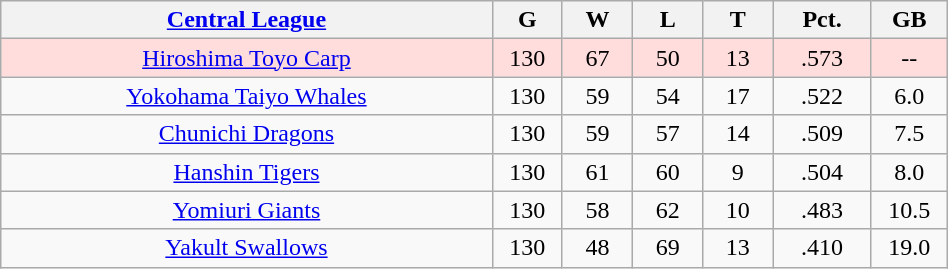<table class="wikitable"  style="width:50%; text-align:center;">
<tr>
<th style="width:35%;"><a href='#'>Central League</a></th>
<th style="width:5%;">G</th>
<th style="width:5%;">W</th>
<th style="width:5%;">L</th>
<th style="width:5%;">T</th>
<th style="width:7%;">Pct.</th>
<th style="width:5%;">GB</th>
</tr>
<tr style="background:#fdd;">
<td><a href='#'>Hiroshima Toyo Carp</a></td>
<td>130</td>
<td>67</td>
<td>50</td>
<td>13</td>
<td>.573</td>
<td>--</td>
</tr>
<tr align=center>
<td><a href='#'>Yokohama Taiyo Whales</a></td>
<td>130</td>
<td>59</td>
<td>54</td>
<td>17</td>
<td>.522</td>
<td>6.0</td>
</tr>
<tr align=center>
<td><a href='#'>Chunichi Dragons</a></td>
<td>130</td>
<td>59</td>
<td>57</td>
<td>14</td>
<td>.509</td>
<td>7.5</td>
</tr>
<tr align=center>
<td><a href='#'>Hanshin Tigers</a></td>
<td>130</td>
<td>61</td>
<td>60</td>
<td>9</td>
<td>.504</td>
<td>8.0</td>
</tr>
<tr align=center>
<td><a href='#'>Yomiuri Giants</a></td>
<td>130</td>
<td>58</td>
<td>62</td>
<td>10</td>
<td>.483</td>
<td>10.5</td>
</tr>
<tr align=center>
<td><a href='#'>Yakult Swallows</a></td>
<td>130</td>
<td>48</td>
<td>69</td>
<td>13</td>
<td>.410</td>
<td>19.0</td>
</tr>
</table>
